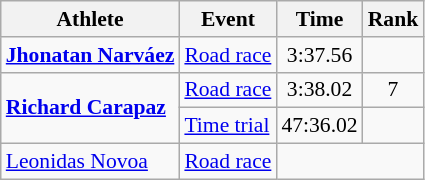<table class="wikitable" style="font-size:90%">
<tr>
<th>Athlete</th>
<th>Event</th>
<th>Time</th>
<th>Rank</th>
</tr>
<tr align=center>
<td align=left><strong><a href='#'>Jhonatan Narváez</a></strong></td>
<td align=left><a href='#'>Road race</a></td>
<td>3:37.56</td>
<td></td>
</tr>
<tr align=center>
<td align=left rowspan=2><strong><a href='#'>Richard Carapaz</a></strong></td>
<td align=left><a href='#'>Road race</a></td>
<td>3:38.02</td>
<td>7</td>
</tr>
<tr align=center>
<td align=left><a href='#'>Time trial</a></td>
<td>47:36.02</td>
<td></td>
</tr>
<tr align=center>
<td align=left><a href='#'>Leonidas Novoa</a></td>
<td align=left><a href='#'>Road race</a></td>
<td colspan=2></td>
</tr>
</table>
